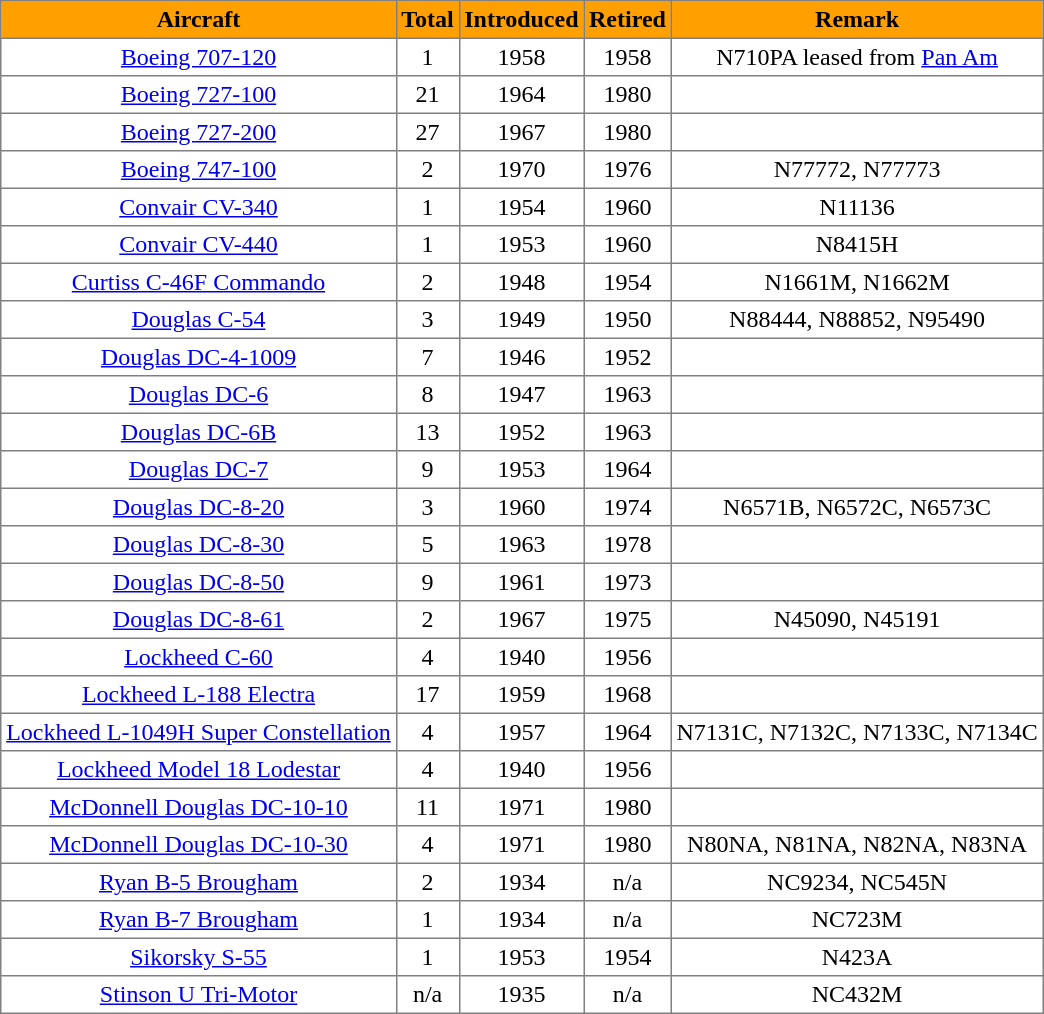<table class="toccolours sortable" border="1" cellpadding="3" style="border-collapse:collapse; margin:auto; text-align:center">
<tr style="background:#FF9F00;color:black;">
<th><span>Aircraft</span></th>
<th><span>Total</span></th>
<th><span>Introduced</span></th>
<th><span>Retired</span></th>
<th><span>Remark</span></th>
</tr>
<tr>
<td><a href='#'>Boeing 707-120</a></td>
<td>1</td>
<td>1958</td>
<td>1958</td>
<td>N710PA leased from <a href='#'>Pan Am</a></td>
</tr>
<tr>
<td><a href='#'>Boeing 727-100</a></td>
<td>21</td>
<td>1964</td>
<td>1980</td>
<td></td>
</tr>
<tr>
<td><a href='#'>Boeing 727-200</a></td>
<td>27</td>
<td>1967</td>
<td>1980</td>
<td></td>
</tr>
<tr>
<td><a href='#'>Boeing 747-100</a></td>
<td>2</td>
<td>1970</td>
<td>1976</td>
<td>N77772, N77773</td>
</tr>
<tr>
<td><a href='#'>Convair CV-340</a></td>
<td>1</td>
<td>1954</td>
<td>1960</td>
<td>N11136</td>
</tr>
<tr>
<td><a href='#'>Convair CV-440</a></td>
<td>1</td>
<td>1953</td>
<td>1960</td>
<td>N8415H</td>
</tr>
<tr>
<td><a href='#'>Curtiss C-46F Commando</a></td>
<td>2</td>
<td>1948</td>
<td>1954</td>
<td>N1661M, N1662M</td>
</tr>
<tr>
<td><a href='#'>Douglas C-54</a></td>
<td>3</td>
<td>1949</td>
<td>1950</td>
<td>N88444, N88852, N95490</td>
</tr>
<tr>
<td><a href='#'>Douglas DC-4-1009</a></td>
<td>7</td>
<td>1946</td>
<td>1952</td>
<td></td>
</tr>
<tr>
<td><a href='#'>Douglas DC-6</a></td>
<td>8</td>
<td>1947</td>
<td>1963</td>
<td></td>
</tr>
<tr>
<td><a href='#'>Douglas DC-6B</a></td>
<td>13</td>
<td>1952</td>
<td>1963</td>
<td></td>
</tr>
<tr>
<td><a href='#'>Douglas DC-7</a></td>
<td>9</td>
<td>1953</td>
<td>1964</td>
<td></td>
</tr>
<tr>
<td><a href='#'>Douglas DC-8-20</a></td>
<td>3</td>
<td>1960</td>
<td>1974</td>
<td>N6571B, N6572C, N6573C</td>
</tr>
<tr>
<td><a href='#'>Douglas DC-8-30</a></td>
<td>5</td>
<td>1963</td>
<td>1978</td>
<td></td>
</tr>
<tr>
<td><a href='#'>Douglas DC-8-50</a></td>
<td>9</td>
<td>1961</td>
<td>1973</td>
<td></td>
</tr>
<tr>
<td><a href='#'>Douglas DC-8-61</a></td>
<td>2</td>
<td>1967</td>
<td>1975</td>
<td>N45090, N45191</td>
</tr>
<tr>
<td><a href='#'>Lockheed C-60</a></td>
<td>4</td>
<td>1940</td>
<td>1956</td>
<td></td>
</tr>
<tr>
<td><a href='#'>Lockheed L-188 Electra</a></td>
<td>17</td>
<td>1959</td>
<td>1968</td>
<td></td>
</tr>
<tr>
<td><a href='#'>Lockheed L-1049H Super Constellation</a></td>
<td>4</td>
<td>1957</td>
<td>1964</td>
<td>N7131C, N7132C, N7133C, N7134C</td>
</tr>
<tr>
<td><a href='#'>Lockheed Model 18 Lodestar</a></td>
<td>4</td>
<td>1940</td>
<td>1956</td>
<td></td>
</tr>
<tr>
<td><a href='#'>McDonnell Douglas DC-10-10</a></td>
<td>11</td>
<td>1971</td>
<td>1980</td>
<td></td>
</tr>
<tr>
<td><a href='#'>McDonnell Douglas DC-10-30</a></td>
<td>4</td>
<td>1971</td>
<td>1980</td>
<td>N80NA, N81NA, N82NA, N83NA</td>
</tr>
<tr>
<td><a href='#'>Ryan B-5 Brougham</a></td>
<td>2</td>
<td>1934</td>
<td>n/a</td>
<td>NC9234, NC545N</td>
</tr>
<tr>
<td><a href='#'>Ryan B-7 Brougham</a></td>
<td>1</td>
<td>1934</td>
<td>n/a</td>
<td>NC723M</td>
</tr>
<tr>
<td><a href='#'>Sikorsky S-55</a></td>
<td>1</td>
<td>1953</td>
<td>1954</td>
<td>N423A</td>
</tr>
<tr>
<td><a href='#'>Stinson U Tri-Motor</a></td>
<td>n/a</td>
<td>1935</td>
<td>n/a</td>
<td>NC432M</td>
</tr>
</table>
